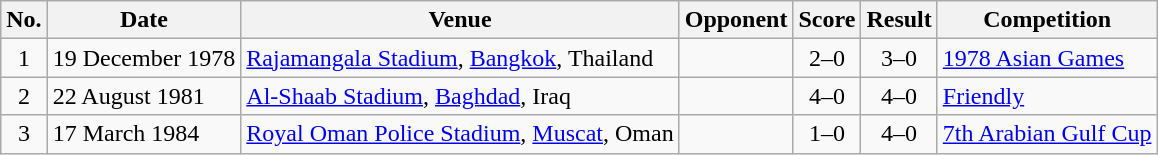<table class="wikitable sortable">
<tr>
<th scope="col">No.</th>
<th scope="col">Date</th>
<th scope="col">Venue</th>
<th scope="col">Opponent</th>
<th scope="col">Score</th>
<th scope="col">Result</th>
<th scope="col">Competition</th>
</tr>
<tr>
<td align="center">1</td>
<td>19 December 1978</td>
<td><a href='#'>Rajamangala Stadium</a>, <a href='#'>Bangkok</a>, Thailand</td>
<td></td>
<td align="center">2–0</td>
<td align="center">3–0</td>
<td><a href='#'>1978 Asian Games</a></td>
</tr>
<tr>
<td align="center">2</td>
<td>22 August 1981</td>
<td><a href='#'>Al-Shaab Stadium</a>, <a href='#'>Baghdad</a>, Iraq</td>
<td></td>
<td align="center">4–0</td>
<td align="center">4–0</td>
<td><a href='#'>Friendly</a></td>
</tr>
<tr>
<td align="center">3</td>
<td>17 March 1984</td>
<td><a href='#'>Royal Oman Police Stadium</a>, <a href='#'>Muscat</a>, Oman</td>
<td></td>
<td align="center">1–0</td>
<td align="center">4–0</td>
<td><a href='#'>7th Arabian Gulf Cup</a></td>
</tr>
</table>
